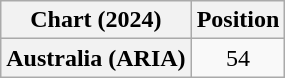<table class="wikitable plainrowheaders" style="text-align:center">
<tr>
<th scope="col">Chart (2024)</th>
<th scope="col">Position</th>
</tr>
<tr>
<th scope="row">Australia (ARIA)</th>
<td>54</td>
</tr>
</table>
